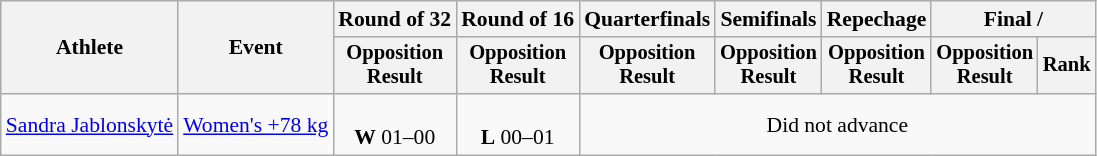<table class="wikitable" style="font-size:90%">
<tr>
<th rowspan="2">Athlete</th>
<th rowspan="2">Event</th>
<th>Round of 32</th>
<th>Round of 16</th>
<th>Quarterfinals</th>
<th>Semifinals</th>
<th>Repechage</th>
<th colspan=2>Final / </th>
</tr>
<tr style="font-size:95%">
<th>Opposition<br>Result</th>
<th>Opposition<br>Result</th>
<th>Opposition<br>Result</th>
<th>Opposition<br>Result</th>
<th>Opposition<br>Result</th>
<th>Opposition<br>Result</th>
<th>Rank</th>
</tr>
<tr align=center>
<td align=left><a href='#'>Sandra Jablonskytė</a></td>
<td align=left><a href='#'>Women's +78 kg</a></td>
<td><br><strong>W</strong> 01–00</td>
<td><br><strong>L</strong> 00–01</td>
<td colspan=5>Did not advance</td>
</tr>
</table>
